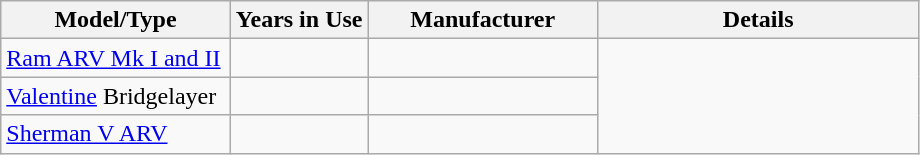<table class="wikitable sortable">
<tr>
<th style="width: 25%">Model/Type</th>
<th style="width: 15%">Years in Use</th>
<th style="width: 25%">Manufacturer</th>
<th class="unsortable" style="width: 35%">Details</th>
</tr>
<tr>
<td><a href='#'>Ram ARV Mk I and II</a></td>
<td></td>
<td></td>
</tr>
<tr>
<td><a href='#'>Valentine</a> Bridgelayer</td>
<td></td>
<td></td>
</tr>
<tr>
<td><a href='#'>Sherman V ARV</a></td>
<td></td>
<td></td>
</tr>
</table>
